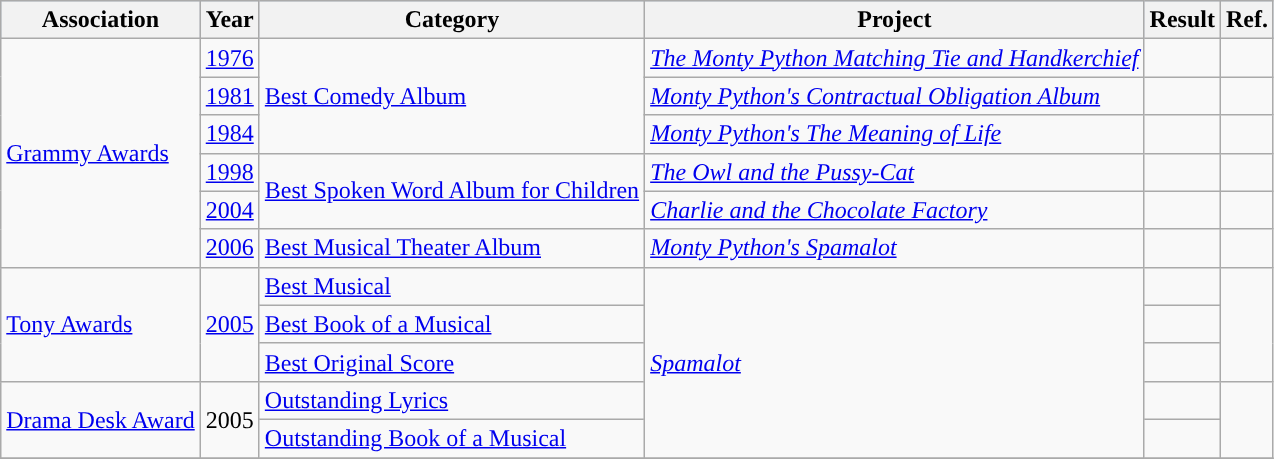<table class="wikitable sortable">
<tr style="background:#b0c4de;">
<th>Association</th>
<th>Year</th>
<th>Category</th>
<th>Project</th>
<th>Result</th>
<th class=unsortable>Ref.</th>
</tr>
<tr>
<td rowspan=6><a href='#'>Grammy Awards</a></td>
<td><a href='#'>1976</a></td>
<td rowspan=3><a href='#'>Best Comedy Album</a></td>
<td><em><a href='#'>The Monty Python Matching Tie and Handkerchief</a></em></td>
<td></td>
<td></td>
</tr>
<tr>
<td><a href='#'>1981</a></td>
<td><em><a href='#'>Monty Python's Contractual Obligation Album</a></em></td>
<td></td>
<td></td>
</tr>
<tr>
<td><a href='#'>1984</a></td>
<td><em><a href='#'>Monty Python's The Meaning of Life</a></em></td>
<td></td>
<td></td>
</tr>
<tr>
<td><a href='#'>1998</a></td>
<td rowspan=2><a href='#'>Best Spoken Word Album for Children</a></td>
<td><em><a href='#'>The Owl and the Pussy-Cat</a></em></td>
<td></td>
<td></td>
</tr>
<tr>
<td><a href='#'>2004</a></td>
<td><em><a href='#'>Charlie and the Chocolate Factory</a></em></td>
<td></td>
<td></td>
</tr>
<tr>
<td><a href='#'>2006</a></td>
<td><a href='#'>Best Musical Theater Album</a></td>
<td><em><a href='#'>Monty Python's Spamalot</a></em></td>
<td></td>
<td></td>
</tr>
<tr>
<td rowspan=3><a href='#'>Tony Awards</a></td>
<td rowspan=3><a href='#'>2005</a></td>
<td><a href='#'>Best Musical</a></td>
<td rowspan=5><em><a href='#'>Spamalot</a></em></td>
<td></td>
<td rowspan=3></td>
</tr>
<tr>
<td><a href='#'>Best Book of a Musical</a></td>
<td></td>
</tr>
<tr>
<td><a href='#'>Best Original Score</a></td>
<td></td>
</tr>
<tr>
<td rowspan=2><a href='#'>Drama Desk Award</a></td>
<td rowspan=2>2005</td>
<td><a href='#'>Outstanding Lyrics</a></td>
<td></td>
<td rowspan=2></td>
</tr>
<tr>
<td><a href='#'>Outstanding Book of a Musical</a></td>
<td></td>
</tr>
<tr>
</tr>
</table>
